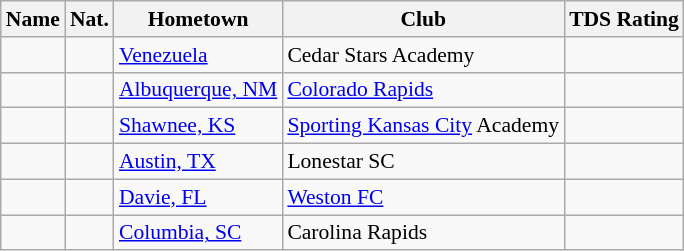<table class="wikitable" style="font-size:90%;" border="1">
<tr>
<th>Name</th>
<th>Nat.</th>
<th>Hometown</th>
<th>Club</th>
<th>TDS Rating</th>
</tr>
<tr>
<td></td>
<td></td>
<td><a href='#'>Venezuela</a></td>
<td>Cedar Stars Academy</td>
<td></td>
</tr>
<tr>
<td></td>
<td></td>
<td><a href='#'>Albuquerque, NM</a></td>
<td><a href='#'>Colorado Rapids</a></td>
<td></td>
</tr>
<tr>
<td></td>
<td></td>
<td><a href='#'>Shawnee, KS</a></td>
<td><a href='#'>Sporting Kansas City</a> Academy</td>
<td></td>
</tr>
<tr>
<td></td>
<td></td>
<td><a href='#'>Austin, TX</a></td>
<td>Lonestar SC</td>
<td></td>
</tr>
<tr>
<td></td>
<td></td>
<td><a href='#'>Davie, FL</a></td>
<td><a href='#'>Weston FC</a></td>
<td></td>
</tr>
<tr>
<td></td>
<td></td>
<td><a href='#'>Columbia, SC</a></td>
<td>Carolina Rapids</td>
<td></td>
</tr>
</table>
